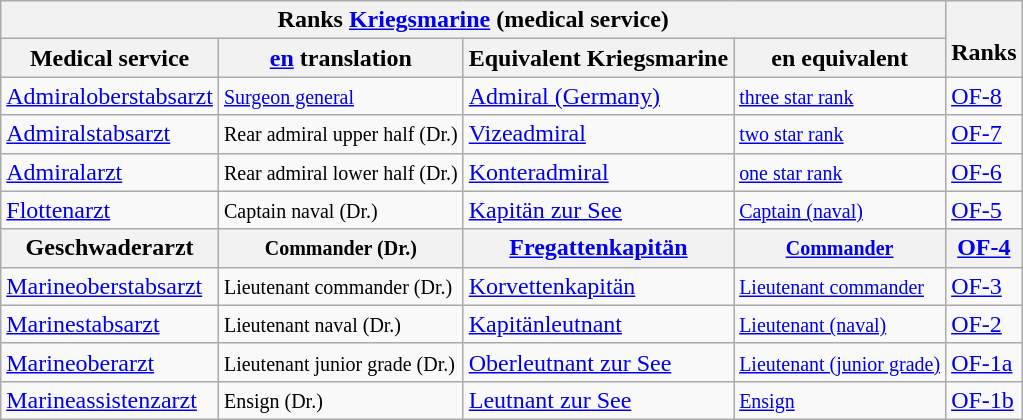<table class="wikitable">
<tr>
<th colspan="4">Ranks <a href='#'>Kriegsmarine</a> (medical service)</th>
<th rowspan="2"><br>Ranks</th>
</tr>
<tr align="center">
<th>Medical service</th>
<th><a href='#'>en</a> translation</th>
<th>Equivalent Kriegsmarine</th>
<th>en equivalent</th>
</tr>
<tr>
<td><a href='#'>Admiraloberstabsarzt</a></td>
<td><small><a href='#'>Surgeon general</a></small></td>
<td><a href='#'>Admiral (Germany)</a></td>
<td><small><a href='#'>three star rank</a></small></td>
<td><a href='#'>OF-8</a></td>
</tr>
<tr>
<td><a href='#'>Admiralstabsarzt</a></td>
<td><small>Rear admiral upper half (Dr.)</small></td>
<td><a href='#'>Vizeadmiral</a></td>
<td><small><a href='#'>two star rank</a></small></td>
<td><a href='#'>OF-7</a></td>
</tr>
<tr>
<td><a href='#'>Admiralarzt</a></td>
<td><small>Rear admiral lower half (Dr.)</small></td>
<td><a href='#'>Konteradmiral</a></td>
<td><small><a href='#'>one star rank</a></small></td>
<td><a href='#'>OF-6</a></td>
</tr>
<tr>
<td><a href='#'>Flottenarzt</a></td>
<td><small>Captain naval (Dr.)</small></td>
<td><a href='#'>Kapitän zur See</a></td>
<td><small><a href='#'>Captain (naval)</a></small></td>
<td><a href='#'>OF-5</a></td>
</tr>
<tr>
<th><span><strong>Geschwaderarzt</strong></span></th>
<th><small>Commander (Dr.)</small></th>
<th><a href='#'>Fregattenkapitän</a></th>
<th><small><a href='#'>Commander</a></small></th>
<th><a href='#'>OF-4</a></th>
</tr>
<tr>
<td><a href='#'>Marineoberstabsarzt</a></td>
<td><small>Lieutenant commander (Dr.)</small></td>
<td><a href='#'>Korvettenkapitän</a></td>
<td><small><a href='#'>Lieutenant commander</a></small></td>
<td><a href='#'>OF-3</a></td>
</tr>
<tr>
<td><a href='#'>Marinestabsarzt</a></td>
<td><small>Lieutenant naval (Dr.)</small></td>
<td><a href='#'>Kapitänleutnant</a></td>
<td><small><a href='#'>Lieutenant (naval)</a></small></td>
<td><a href='#'>OF-2</a></td>
</tr>
<tr>
<td><a href='#'>Marineoberarzt</a></td>
<td><small> Lieutenant junior grade (Dr.)</small></td>
<td><a href='#'>Oberleutnant zur See</a></td>
<td><small><a href='#'>Lieutenant (junior grade)</a></small></td>
<td><a href='#'>OF-1a</a></td>
</tr>
<tr>
<td><a href='#'>Marineassistenzarzt</a></td>
<td><small>Ensign (Dr.)</small></td>
<td><a href='#'>Leutnant zur See</a></td>
<td><small><a href='#'>Ensign</a></small></td>
<td><a href='#'>OF-1b</a></td>
</tr>
</table>
